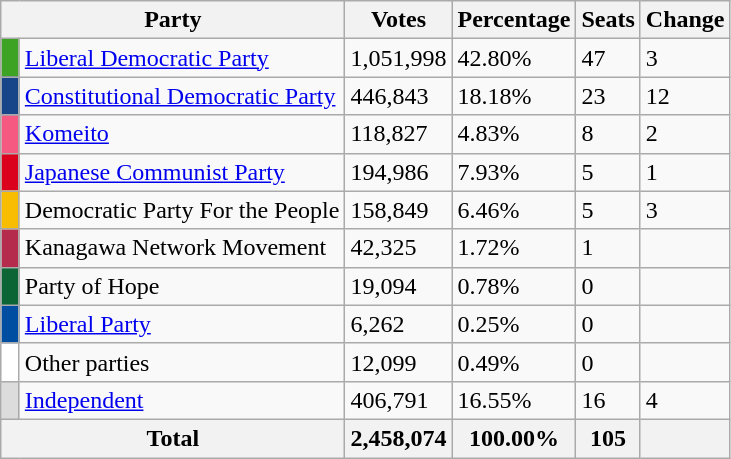<table class="wikitable">
<tr>
<th colspan="2">Party</th>
<th>Votes</th>
<th>Percentage</th>
<th>Seats</th>
<th>Change</th>
</tr>
<tr>
<td style="background:#3CA324;" width="5"></td>
<td><a href='#'>Liberal Democratic Party</a></td>
<td>1,051,998</td>
<td>42.80%</td>
<td>47</td>
<td>3</td>
</tr>
<tr>
<td style="background:#184589;" width="5"></td>
<td><a href='#'>Constitutional Democratic Party</a></td>
<td>446,843</td>
<td>18.18%</td>
<td>23</td>
<td>12</td>
</tr>
<tr>
<td style="background:#F55881;" width="5"></td>
<td><a href='#'>Komeito</a></td>
<td>118,827</td>
<td>4.83%</td>
<td>8</td>
<td>2</td>
</tr>
<tr>
<td style="background:#DB001C;" width="5"></td>
<td><a href='#'>Japanese Communist Party</a></td>
<td>194,986</td>
<td>7.93%</td>
<td>5</td>
<td>1</td>
</tr>
<tr>
<td style="background:#F8BC00;" width="5"></td>
<td>Democratic Party For the People</td>
<td>158,849</td>
<td>6.46%</td>
<td>5</td>
<td>3</td>
</tr>
<tr>
<td style="background:#B52B4D;" width="5"></td>
<td>Kanagawa Network Movement</td>
<td>42,325</td>
<td>1.72%</td>
<td>1</td>
<td></td>
</tr>
<tr>
<td style="background:#0B6535;" width="5"></td>
<td>Party of Hope</td>
<td>19,094</td>
<td>0.78%</td>
<td>0</td>
<td></td>
</tr>
<tr>
<td style="background:#004EA2;" width="5"></td>
<td><a href='#'>Liberal Party</a></td>
<td>6,262</td>
<td>0.25%</td>
<td>0</td>
<td></td>
</tr>
<tr>
<td style="background:#FFFFFF;" width="5"></td>
<td>Other parties</td>
<td>12,099</td>
<td>0.49%</td>
<td>0</td>
<td></td>
</tr>
<tr>
<td style="background:#DCDCDC;" width="5"></td>
<td><a href='#'>Independent</a></td>
<td>406,791</td>
<td>16.55%</td>
<td>16</td>
<td>4</td>
</tr>
<tr>
<th colspan="2">Total</th>
<th>2,458,074</th>
<th>100.00%</th>
<th>105</th>
<th></th>
</tr>
</table>
